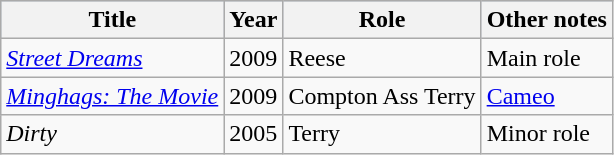<table class="wikitable">
<tr style="background:#b0c4de; text-align:center;">
<th>Title</th>
<th>Year</th>
<th>Role</th>
<th>Other notes</th>
</tr>
<tr>
<td><em><a href='#'>Street Dreams</a></em></td>
<td>2009</td>
<td>Reese</td>
<td>Main role</td>
</tr>
<tr>
<td><em><a href='#'>Minghags: The Movie</a></em></td>
<td>2009</td>
<td>Compton Ass Terry</td>
<td><a href='#'>Cameo</a></td>
</tr>
<tr>
<td><em>Dirty</em></td>
<td>2005</td>
<td>Terry</td>
<td>Minor role</td>
</tr>
</table>
